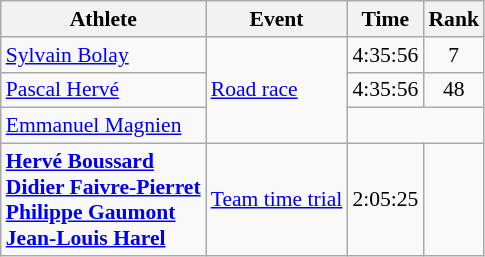<table class="wikitable" style="font-size:90%">
<tr>
<th>Athlete</th>
<th>Event</th>
<th>Time</th>
<th>Rank</th>
</tr>
<tr align=center>
<td align=left><a href='#'>Sylvain Bolay</a></td>
<td align=left rowspan=3><a href='#'>Road race</a></td>
<td>4:35:56</td>
<td>7</td>
</tr>
<tr align=center>
<td align=left><a href='#'>Pascal Hervé</a></td>
<td>4:35:56</td>
<td>48</td>
</tr>
<tr align=center>
<td align=left><a href='#'>Emmanuel Magnien</a></td>
<td colspan=2></td>
</tr>
<tr align=center>
<td align=left><strong><a href='#'>Hervé Boussard</a><br><a href='#'>Didier Faivre-Pierret</a><br><a href='#'>Philippe Gaumont</a><br><a href='#'>Jean-Louis Harel</a></strong></td>
<td align=left><a href='#'>Team time trial</a></td>
<td>2:05:25</td>
<td></td>
</tr>
</table>
